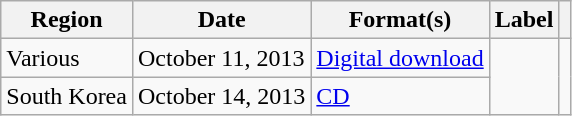<table class="wikitable plainrowheaders">
<tr>
<th scope="col">Region</th>
<th scope="col">Date</th>
<th scope="col">Format(s)</th>
<th scope="col">Label</th>
<th scope="col"></th>
</tr>
<tr>
<td>Various</td>
<td>October 11, 2013</td>
<td><a href='#'>Digital download</a></td>
<td rowspan="2"></td>
<td rowspan="2"></td>
</tr>
<tr>
<td>South Korea</td>
<td>October 14, 2013</td>
<td><a href='#'>CD</a></td>
</tr>
</table>
